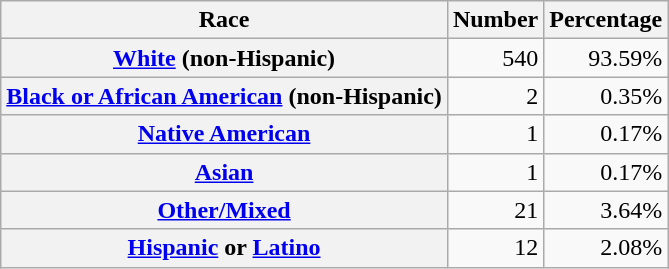<table class="wikitable" style="text-align:right">
<tr>
<th scope="col">Race</th>
<th scope="col">Number</th>
<th scope="col">Percentage</th>
</tr>
<tr>
<th scope="row"><a href='#'>White</a> (non-Hispanic)</th>
<td>540</td>
<td>93.59%</td>
</tr>
<tr>
<th scope="row"><a href='#'>Black or African American</a> (non-Hispanic)</th>
<td>2</td>
<td>0.35%</td>
</tr>
<tr>
<th scope="row"><a href='#'>Native American</a></th>
<td>1</td>
<td>0.17%</td>
</tr>
<tr>
<th scope="row"><a href='#'>Asian</a></th>
<td>1</td>
<td>0.17%</td>
</tr>
<tr>
<th scope="row"><a href='#'>Other/Mixed</a></th>
<td>21</td>
<td>3.64%</td>
</tr>
<tr>
<th scope="row"><a href='#'>Hispanic</a> or <a href='#'>Latino</a></th>
<td>12</td>
<td>2.08%</td>
</tr>
</table>
